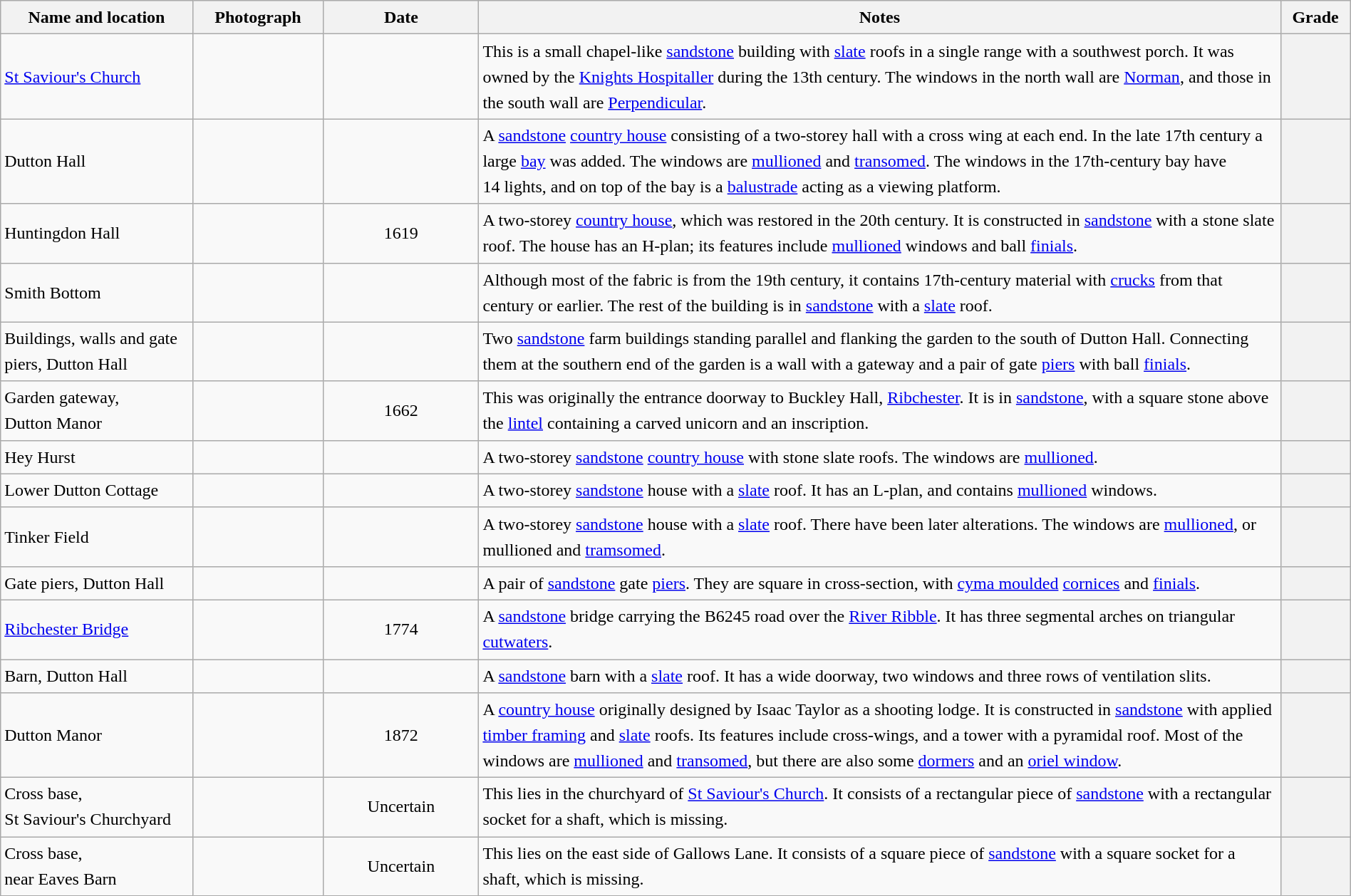<table class="wikitable sortable plainrowheaders" style="width:100%;border:0px;text-align:left;line-height:150%;">
<tr>
<th scope="col"  style="width:150px">Name and location</th>
<th scope="col"  style="width:100px" class="unsortable">Photograph</th>
<th scope="col"  style="width:120px">Date</th>
<th scope="col"  style="width:650px" class="unsortable">Notes</th>
<th scope="col"  style="width:50px">Grade</th>
</tr>
<tr>
<td><a href='#'>St Saviour's Church</a><br><small></small></td>
<td></td>
<td align="center"></td>
<td>This is a small chapel-like <a href='#'>sandstone</a> building with <a href='#'>slate</a> roofs in a single range with a southwest porch.  It was owned by the <a href='#'>Knights Hospitaller</a> during the 13th century.  The windows in the north wall are <a href='#'>Norman</a>, and those in the south wall are <a href='#'>Perpendicular</a>.</td>
<th></th>
</tr>
<tr>
<td>Dutton Hall<br><small></small></td>
<td></td>
<td align="center"></td>
<td>A <a href='#'>sandstone</a> <a href='#'>country house</a> consisting of a two-storey hall with a cross wing at each end.  In the late 17th century a large <a href='#'>bay</a> was added.  The windows are <a href='#'>mullioned</a> and <a href='#'>transomed</a>.  The windows in the 17th-century bay have 14 lights, and on top of the bay is a <a href='#'>balustrade</a> acting as a viewing platform.</td>
<th></th>
</tr>
<tr>
<td>Huntingdon Hall<br><small></small></td>
<td></td>
<td align="center">1619</td>
<td>A two-storey <a href='#'>country house</a>, which was restored in the 20th century.  It is constructed in <a href='#'>sandstone</a> with a stone slate roof.  The house has an H-plan; its features include <a href='#'>mullioned</a> windows and ball <a href='#'>finials</a>.</td>
<th></th>
</tr>
<tr>
<td>Smith Bottom<br><small></small></td>
<td></td>
<td align="center"></td>
<td>Although most of the fabric is from the 19th century, it contains 17th-century material with <a href='#'>crucks</a> from that century or earlier.  The rest of the building is in <a href='#'>sandstone</a> with a <a href='#'>slate</a> roof.</td>
<th></th>
</tr>
<tr>
<td>Buildings, walls and gate piers, Dutton Hall<br><small></small></td>
<td></td>
<td align="center"></td>
<td>Two <a href='#'>sandstone</a> farm buildings standing parallel and flanking the garden to the south of Dutton Hall.  Connecting them at the southern end of the garden is a wall with a gateway and a pair of gate <a href='#'>piers</a> with ball <a href='#'>finials</a>.</td>
<th></th>
</tr>
<tr>
<td>Garden gateway,<br>Dutton Manor<br><small></small></td>
<td></td>
<td align="center">1662</td>
<td>This was originally the entrance doorway to Buckley Hall, <a href='#'>Ribchester</a>.  It is in <a href='#'>sandstone</a>, with a square stone above the <a href='#'>lintel</a> containing a carved unicorn and an inscription.</td>
<th></th>
</tr>
<tr>
<td>Hey Hurst<br><small></small></td>
<td></td>
<td align="center"></td>
<td>A two-storey <a href='#'>sandstone</a> <a href='#'>country house</a> with stone slate roofs.  The windows are <a href='#'>mullioned</a>.</td>
<th></th>
</tr>
<tr>
<td>Lower Dutton Cottage<br><small></small></td>
<td></td>
<td align="center"></td>
<td>A two-storey <a href='#'>sandstone</a> house with a <a href='#'>slate</a> roof.  It has an L-plan, and contains <a href='#'>mullioned</a> windows.</td>
<th></th>
</tr>
<tr>
<td>Tinker Field<br><small></small></td>
<td></td>
<td align="center"></td>
<td>A two-storey <a href='#'>sandstone</a> house with a <a href='#'>slate</a> roof.  There have been later alterations.  The windows are <a href='#'>mullioned</a>, or mullioned and <a href='#'>tramsomed</a>.</td>
<th></th>
</tr>
<tr>
<td>Gate piers, Dutton Hall<br><small></small></td>
<td></td>
<td align="center"></td>
<td>A pair of <a href='#'>sandstone</a> gate <a href='#'>piers</a>. They are square in cross-section, with <a href='#'>cyma moulded</a> <a href='#'>cornices</a> and <a href='#'>finials</a>.</td>
<th></th>
</tr>
<tr>
<td><a href='#'>Ribchester Bridge</a><br><small></small></td>
<td></td>
<td align="center">1774</td>
<td>A <a href='#'>sandstone</a> bridge carrying the B6245 road over the <a href='#'>River Ribble</a>.  It has three segmental arches on triangular <a href='#'>cutwaters</a>.</td>
<th></th>
</tr>
<tr>
<td>Barn, Dutton Hall<br><small></small></td>
<td></td>
<td align="center"></td>
<td>A <a href='#'>sandstone</a> barn with a <a href='#'>slate</a> roof.  It has a wide doorway, two windows and three rows of ventilation slits.</td>
<th></th>
</tr>
<tr>
<td>Dutton Manor<br><small></small></td>
<td></td>
<td align="center">1872</td>
<td>A <a href='#'>country house</a> originally designed by Isaac Taylor as a shooting lodge.  It is constructed in <a href='#'>sandstone</a> with applied <a href='#'>timber framing</a> and <a href='#'>slate</a> roofs.  Its features include cross-wings, and a tower with a pyramidal roof.  Most of the windows are <a href='#'>mullioned</a> and <a href='#'>transomed</a>, but there are also some <a href='#'>dormers</a> and an <a href='#'>oriel window</a>.</td>
<th></th>
</tr>
<tr>
<td>Cross base,<br>St Saviour's Churchyard<br><small></small></td>
<td></td>
<td align="center">Uncertain</td>
<td>This lies in the churchyard of <a href='#'>St Saviour's Church</a>.  It consists of a rectangular piece of <a href='#'>sandstone</a> with a rectangular socket for a shaft, which is missing.</td>
<th></th>
</tr>
<tr>
<td>Cross base,<br>near Eaves Barn<br><small></small></td>
<td></td>
<td align="center">Uncertain</td>
<td>This lies on the east side of Gallows Lane.  It consists of a square piece of <a href='#'>sandstone</a> with a square socket for a shaft, which is missing.</td>
<th></th>
</tr>
<tr>
</tr>
</table>
